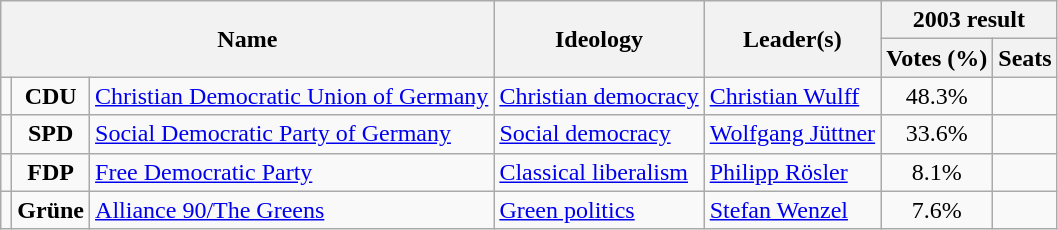<table class="wikitable">
<tr>
<th rowspan=2 colspan=3>Name</th>
<th rowspan=2>Ideology</th>
<th rowspan=2>Leader(s)</th>
<th colspan=2>2003 result</th>
</tr>
<tr>
<th>Votes (%)</th>
<th>Seats</th>
</tr>
<tr>
<td bgcolor=></td>
<td align=center><strong>CDU</strong></td>
<td><a href='#'>Christian Democratic Union of Germany</a><br></td>
<td><a href='#'>Christian democracy</a></td>
<td><a href='#'>Christian Wulff</a></td>
<td align=center>48.3%</td>
<td></td>
</tr>
<tr>
<td bgcolor=></td>
<td align=center><strong>SPD</strong></td>
<td><a href='#'>Social Democratic Party of Germany</a><br></td>
<td><a href='#'>Social democracy</a></td>
<td><a href='#'>Wolfgang Jüttner</a></td>
<td align=center>33.6%</td>
<td></td>
</tr>
<tr>
<td bgcolor=></td>
<td align=center><strong>FDP</strong></td>
<td><a href='#'>Free Democratic Party</a><br></td>
<td><a href='#'>Classical liberalism</a></td>
<td><a href='#'>Philipp Rösler</a></td>
<td align=center>8.1%</td>
<td></td>
</tr>
<tr>
<td bgcolor=></td>
<td align=center><strong>Grüne</strong></td>
<td><a href='#'>Alliance 90/The Greens</a><br></td>
<td><a href='#'>Green politics</a></td>
<td><a href='#'>Stefan Wenzel</a></td>
<td align=center>7.6%</td>
<td></td>
</tr>
</table>
